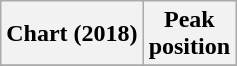<table class="wikitable plainrowheaders" style="text-align:center">
<tr>
<th>Chart (2018)</th>
<th>Peak<br>position</th>
</tr>
<tr>
</tr>
</table>
